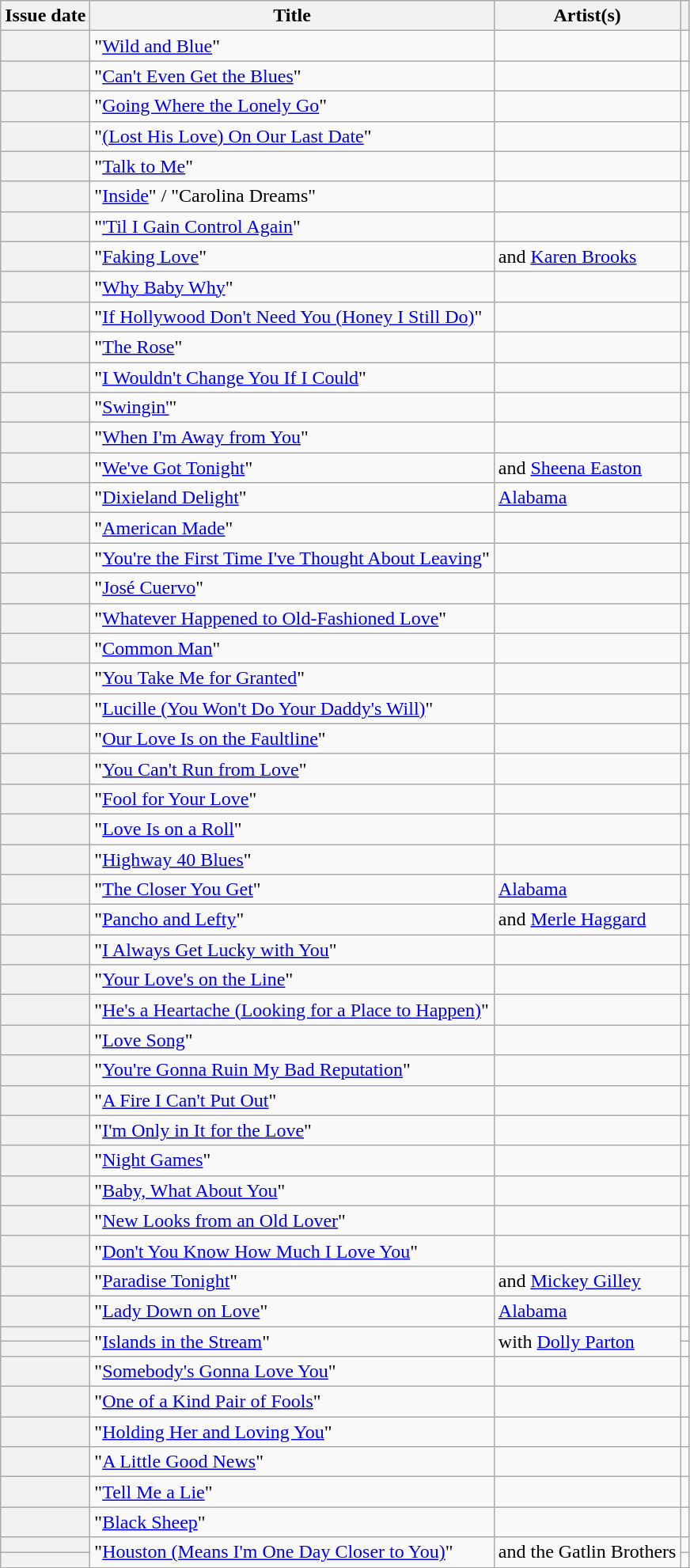<table class="wikitable sortable plainrowheaders">
<tr>
<th scope=col>Issue date</th>
<th scope=col>Title</th>
<th scope=col>Artist(s)</th>
<th scope=col class=unsortable></th>
</tr>
<tr>
<th scope=row></th>
<td>"<a href='#'>Wild and Blue</a>"</td>
<td></td>
<td style="text-align: center;"></td>
</tr>
<tr>
<th scope=row></th>
<td>"<a href='#'>Can't Even Get the Blues</a>"</td>
<td></td>
<td style="text-align: center;"></td>
</tr>
<tr>
<th scope=row></th>
<td>"<a href='#'>Going Where the Lonely Go</a>"</td>
<td></td>
<td style="text-align: center;"></td>
</tr>
<tr>
<th scope=row></th>
<td>"<a href='#'>(Lost His Love) On Our Last Date</a>"</td>
<td></td>
<td style="text-align: center;"></td>
</tr>
<tr>
<th scope=row></th>
<td>"<a href='#'>Talk to Me</a>"</td>
<td></td>
<td style="text-align: center;"></td>
</tr>
<tr>
<th scope=row></th>
<td>"<a href='#'>Inside</a>" / "Carolina Dreams"</td>
<td></td>
<td style="text-align: center;"></td>
</tr>
<tr>
<th scope=row></th>
<td>"<a href='#'>'Til I Gain Control Again</a>"</td>
<td></td>
<td style="text-align: center;"></td>
</tr>
<tr>
<th scope=row></th>
<td>"<a href='#'>Faking Love</a>"</td>
<td> and <a href='#'>Karen Brooks</a></td>
<td style="text-align: center;"></td>
</tr>
<tr>
<th scope=row></th>
<td>"<a href='#'>Why Baby Why</a>"</td>
<td></td>
<td style="text-align: center;"></td>
</tr>
<tr>
<th scope=row></th>
<td>"<a href='#'>If Hollywood Don't Need You (Honey I Still Do)</a>"</td>
<td></td>
<td style="text-align: center;"></td>
</tr>
<tr>
<th scope=row></th>
<td>"<a href='#'>The Rose</a>"</td>
<td></td>
<td style="text-align: center;"></td>
</tr>
<tr>
<th scope=row></th>
<td>"<a href='#'>I Wouldn't Change You If I Could</a>"</td>
<td></td>
<td style="text-align: center;"></td>
</tr>
<tr>
<th scope=row></th>
<td>"<a href='#'>Swingin'</a>"</td>
<td></td>
<td style="text-align: center;"></td>
</tr>
<tr>
<th scope=row></th>
<td>"<a href='#'>When I'm Away from You</a>"</td>
<td></td>
<td style="text-align: center;"></td>
</tr>
<tr>
<th scope=row></th>
<td>"<a href='#'>We've Got Tonight</a>"</td>
<td> and <a href='#'>Sheena Easton</a></td>
<td style="text-align: center;"></td>
</tr>
<tr>
<th scope=row></th>
<td>"<a href='#'>Dixieland Delight</a>"</td>
<td><a href='#'>Alabama</a></td>
<td style="text-align: center;"></td>
</tr>
<tr>
<th scope=row></th>
<td>"<a href='#'>American Made</a>"</td>
<td></td>
<td style="text-align: center;"></td>
</tr>
<tr>
<th scope=row></th>
<td>"<a href='#'>You're the First Time I've Thought About Leaving</a>"</td>
<td></td>
<td style="text-align: center;"></td>
</tr>
<tr>
<th scope=row></th>
<td>"<a href='#'>José Cuervo</a>"</td>
<td></td>
<td style="text-align: center;"></td>
</tr>
<tr>
<th scope=row></th>
<td>"<a href='#'>Whatever Happened to Old-Fashioned Love</a>"</td>
<td></td>
<td style="text-align: center;"></td>
</tr>
<tr>
<th scope=row></th>
<td>"<a href='#'>Common Man</a>"</td>
<td></td>
<td style="text-align: center;"></td>
</tr>
<tr>
<th scope=row></th>
<td>"<a href='#'>You Take Me for Granted</a>"</td>
<td></td>
<td style="text-align: center;"></td>
</tr>
<tr>
<th scope=row></th>
<td>"<a href='#'>Lucille (You Won't Do Your Daddy's Will)</a>"</td>
<td></td>
<td style="text-align: center;"></td>
</tr>
<tr>
<th scope=row></th>
<td>"<a href='#'>Our Love Is on the Faultline</a>"</td>
<td></td>
<td style="text-align: center;"></td>
</tr>
<tr>
<th scope=row></th>
<td>"<a href='#'>You Can't Run from Love</a>"</td>
<td></td>
<td style="text-align: center;"></td>
</tr>
<tr>
<th scope=row></th>
<td>"<a href='#'>Fool for Your Love</a>"</td>
<td></td>
<td style="text-align: center;"></td>
</tr>
<tr>
<th scope=row></th>
<td>"<a href='#'>Love Is on a Roll</a>"</td>
<td></td>
<td style="text-align: center;"></td>
</tr>
<tr>
<th scope=row></th>
<td>"<a href='#'>Highway 40 Blues</a>"</td>
<td></td>
<td style="text-align: center;"></td>
</tr>
<tr>
<th scope=row></th>
<td>"<a href='#'>The Closer You Get</a>"</td>
<td><a href='#'>Alabama</a></td>
<td style="text-align: center;"></td>
</tr>
<tr>
<th scope=row></th>
<td>"<a href='#'>Pancho and Lefty</a>"</td>
<td> and <a href='#'>Merle Haggard</a></td>
<td style="text-align: center;"></td>
</tr>
<tr>
<th scope=row></th>
<td>"<a href='#'>I Always Get Lucky with You</a>"</td>
<td></td>
<td style="text-align: center;"></td>
</tr>
<tr>
<th scope=row></th>
<td>"<a href='#'>Your Love's on the Line</a>"</td>
<td></td>
<td style="text-align: center;"></td>
</tr>
<tr>
<th scope=row></th>
<td>"<a href='#'>He's a Heartache (Looking for a Place to Happen)</a>"</td>
<td></td>
<td style="text-align: center;"></td>
</tr>
<tr>
<th scope=row></th>
<td>"<a href='#'>Love Song</a>"</td>
<td></td>
<td style="text-align: center;"></td>
</tr>
<tr>
<th scope=row></th>
<td>"<a href='#'>You're Gonna Ruin My Bad Reputation</a>"</td>
<td></td>
<td style="text-align: center;"></td>
</tr>
<tr>
<th scope=row></th>
<td>"<a href='#'>A Fire I Can't Put Out</a>"</td>
<td></td>
<td style="text-align: center;"></td>
</tr>
<tr>
<th scope=row></th>
<td>"<a href='#'>I'm Only in It for the Love</a>"</td>
<td></td>
<td style="text-align: center;"></td>
</tr>
<tr>
<th scope=row></th>
<td>"<a href='#'>Night Games</a>"</td>
<td></td>
<td style="text-align: center;"></td>
</tr>
<tr>
<th scope=row></th>
<td>"<a href='#'>Baby, What About You</a>"</td>
<td></td>
<td style="text-align: center;"></td>
</tr>
<tr>
<th scope=row></th>
<td>"<a href='#'>New Looks from an Old Lover</a>"</td>
<td></td>
<td style="text-align: center;"></td>
</tr>
<tr>
<th scope=row></th>
<td>"<a href='#'>Don't You Know How Much I Love You</a>"</td>
<td></td>
<td style="text-align: center;"></td>
</tr>
<tr>
<th scope=row></th>
<td>"<a href='#'>Paradise Tonight</a>"</td>
<td> and <a href='#'>Mickey Gilley</a></td>
<td style="text-align: center;"></td>
</tr>
<tr>
<th scope=row></th>
<td>"<a href='#'>Lady Down on Love</a>"</td>
<td><a href='#'>Alabama</a></td>
<td style="text-align: center;"></td>
</tr>
<tr>
<th scope=row></th>
<td rowspan=2>"<a href='#'>Islands in the Stream</a>"</td>
<td rowspan=2> with <a href='#'>Dolly Parton</a></td>
<td style="text-align: center;"></td>
</tr>
<tr>
<th scope=row></th>
<td style="text-align: center;"></td>
</tr>
<tr>
<th scope=row></th>
<td>"<a href='#'>Somebody's Gonna Love You</a>"</td>
<td></td>
<td style="text-align: center;"></td>
</tr>
<tr>
<th scope=row></th>
<td>"<a href='#'>One of a Kind Pair of Fools</a>"</td>
<td></td>
<td style="text-align: center;"></td>
</tr>
<tr>
<th scope=row></th>
<td>"<a href='#'>Holding Her and Loving You</a>"</td>
<td></td>
<td style="text-align: center;"></td>
</tr>
<tr>
<th scope=row></th>
<td>"<a href='#'>A Little Good News</a>"</td>
<td></td>
<td style="text-align: center;"></td>
</tr>
<tr>
<th scope=row></th>
<td>"<a href='#'>Tell Me a Lie</a>"</td>
<td></td>
<td style="text-align: center;"></td>
</tr>
<tr>
<th scope=row></th>
<td>"<a href='#'>Black Sheep</a>"</td>
<td></td>
<td style="text-align: center;"></td>
</tr>
<tr>
<th scope=row></th>
<td rowspan=2>"<a href='#'>Houston (Means I'm One Day Closer to You)</a>"</td>
<td rowspan=2> and the Gatlin Brothers</td>
<td style="text-align: center;"></td>
</tr>
<tr>
<th scope=row></th>
<td style="text-align: center;"></td>
</tr>
</table>
